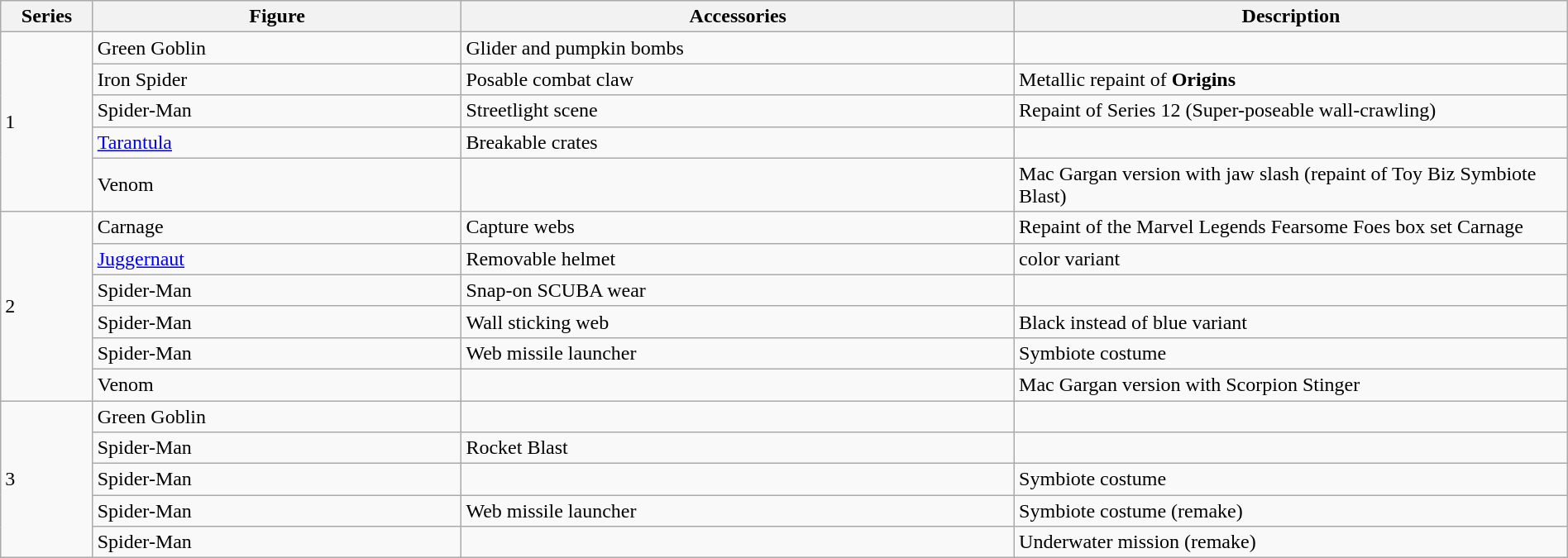<table class="wikitable" width="100%">
<tr>
<th width=5%>Series</th>
<th width=20%>Figure</th>
<th width=30%>Accessories</th>
<th width=30%>Description</th>
</tr>
<tr>
<td rowspan=5>1</td>
<td>Green Goblin</td>
<td>Glider and pumpkin bombs</td>
<td></td>
</tr>
<tr>
<td>Iron Spider</td>
<td>Posable combat claw</td>
<td>Metallic repaint of <strong>Origins</strong></td>
</tr>
<tr>
<td>Spider-Man</td>
<td>Streetlight scene</td>
<td>Repaint of Series 12 (Super-poseable wall-crawling)</td>
</tr>
<tr>
<td><a href='#'>Tarantula</a></td>
<td>Breakable crates</td>
<td></td>
</tr>
<tr>
<td>Venom</td>
<td></td>
<td>Mac Gargan version with jaw slash (repaint of Toy Biz Symbiote Blast)</td>
</tr>
<tr>
<td rowspan=6>2</td>
<td>Carnage</td>
<td>Capture webs</td>
<td>Repaint of the Marvel Legends Fearsome Foes box set Carnage</td>
</tr>
<tr>
<td><a href='#'>Juggernaut</a></td>
<td>Removable helmet</td>
<td>color variant</td>
</tr>
<tr>
<td>Spider-Man</td>
<td>Snap-on SCUBA wear</td>
<td></td>
</tr>
<tr>
<td>Spider-Man</td>
<td>Wall sticking web</td>
<td>Black instead of blue variant</td>
</tr>
<tr>
<td>Spider-Man</td>
<td>Web missile launcher</td>
<td>Symbiote costume</td>
</tr>
<tr>
<td>Venom</td>
<td></td>
<td>Mac Gargan version with Scorpion Stinger</td>
</tr>
<tr>
<td rowspan=5>3</td>
<td>Green Goblin</td>
<td></td>
<td></td>
</tr>
<tr>
<td>Spider-Man</td>
<td>Rocket Blast</td>
<td></td>
</tr>
<tr>
<td>Spider-Man</td>
<td></td>
<td>Symbiote costume</td>
</tr>
<tr>
<td>Spider-Man</td>
<td>Web missile launcher</td>
<td>Symbiote costume (remake)</td>
</tr>
<tr>
<td>Spider-Man</td>
<td></td>
<td>Underwater mission (remake)</td>
</tr>
</table>
